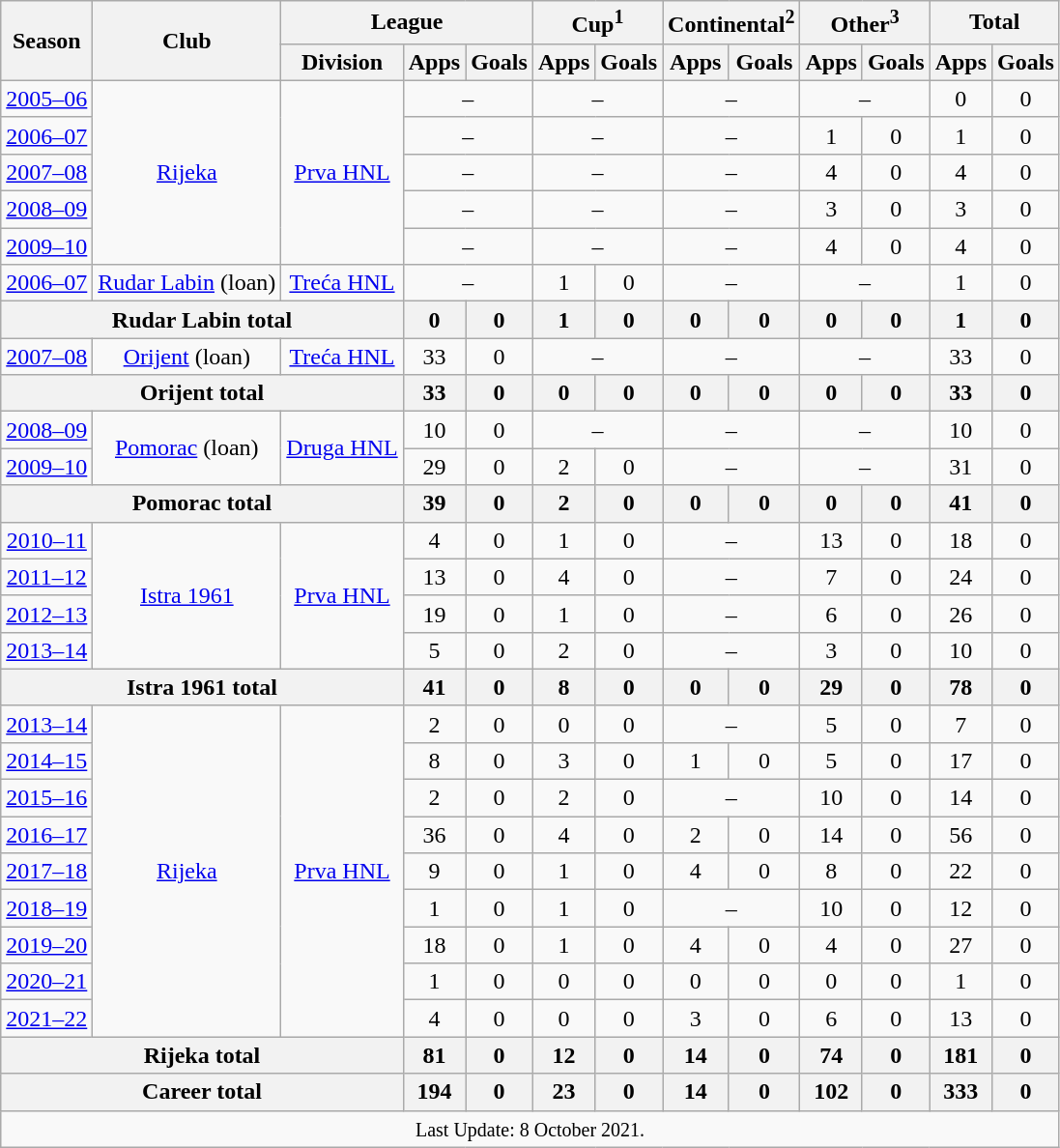<table class="wikitable" style="text-align:center">
<tr>
<th rowspan=2>Season</th>
<th rowspan=2>Club</th>
<th colspan=3>League</th>
<th colspan=2>Cup<sup>1</sup></th>
<th colspan=2>Continental<sup>2</sup></th>
<th colspan=2>Other<sup>3</sup></th>
<th colspan=2>Total</th>
</tr>
<tr>
<th>Division</th>
<th>Apps</th>
<th>Goals</th>
<th>Apps</th>
<th>Goals</th>
<th>Apps</th>
<th>Goals</th>
<th>Apps</th>
<th>Goals</th>
<th>Apps</th>
<th>Goals</th>
</tr>
<tr>
<td><a href='#'>2005–06</a></td>
<td rowspan="5"><a href='#'>Rijeka</a></td>
<td rowspan="5"><a href='#'>Prva HNL</a></td>
<td colspan="2">–</td>
<td colspan="2">–</td>
<td colspan="2">–</td>
<td colspan="2">–</td>
<td>0</td>
<td>0</td>
</tr>
<tr>
<td><a href='#'>2006–07</a></td>
<td colspan="2">–</td>
<td colspan="2">–</td>
<td colspan="2">–</td>
<td>1</td>
<td>0</td>
<td>1</td>
<td>0</td>
</tr>
<tr>
<td><a href='#'>2007–08</a></td>
<td colspan="2">–</td>
<td colspan="2">–</td>
<td colspan="2">–</td>
<td>4</td>
<td>0</td>
<td>4</td>
<td>0</td>
</tr>
<tr>
<td><a href='#'>2008–09</a></td>
<td colspan="2">–</td>
<td colspan="2">–</td>
<td colspan="2">–</td>
<td>3</td>
<td>0</td>
<td>3</td>
<td>0</td>
</tr>
<tr>
<td><a href='#'>2009–10</a></td>
<td colspan="2">–</td>
<td colspan="2">–</td>
<td colspan="2">–</td>
<td>4</td>
<td>0</td>
<td>4</td>
<td>0</td>
</tr>
<tr>
<td><a href='#'>2006–07</a></td>
<td><a href='#'>Rudar Labin</a> (loan)</td>
<td rowspan="1"><a href='#'>Treća HNL</a></td>
<td colspan="2">–</td>
<td>1</td>
<td>0</td>
<td colspan="2">–</td>
<td colspan="2">–</td>
<td>1</td>
<td>0</td>
</tr>
<tr>
<th colspan=3>Rudar Labin total</th>
<th>0</th>
<th>0</th>
<th>1</th>
<th>0</th>
<th>0</th>
<th>0</th>
<th>0</th>
<th>0</th>
<th>1</th>
<th>0</th>
</tr>
<tr>
<td><a href='#'>2007–08</a></td>
<td><a href='#'>Orijent</a> (loan)</td>
<td rowspan="1"><a href='#'>Treća HNL</a></td>
<td>33</td>
<td>0</td>
<td colspan="2">–</td>
<td colspan="2">–</td>
<td colspan="2">–</td>
<td>33</td>
<td>0</td>
</tr>
<tr>
<th colspan=3>Orijent total</th>
<th>33</th>
<th>0</th>
<th>0</th>
<th>0</th>
<th>0</th>
<th>0</th>
<th>0</th>
<th>0</th>
<th>33</th>
<th>0</th>
</tr>
<tr>
<td><a href='#'>2008–09</a></td>
<td rowspan="2"><a href='#'>Pomorac</a> (loan)</td>
<td rowspan="2"><a href='#'>Druga HNL</a></td>
<td>10</td>
<td>0</td>
<td colspan="2">–</td>
<td colspan="2">–</td>
<td colspan="2">–</td>
<td>10</td>
<td>0</td>
</tr>
<tr>
<td><a href='#'>2009–10</a></td>
<td>29</td>
<td>0</td>
<td>2</td>
<td>0</td>
<td colspan="2">–</td>
<td colspan="2">–</td>
<td>31</td>
<td>0</td>
</tr>
<tr>
<th colspan=3>Pomorac total</th>
<th>39</th>
<th>0</th>
<th>2</th>
<th>0</th>
<th>0</th>
<th>0</th>
<th>0</th>
<th>0</th>
<th>41</th>
<th>0</th>
</tr>
<tr>
<td><a href='#'>2010–11</a></td>
<td rowspan="4"><a href='#'>Istra 1961</a></td>
<td rowspan="4"><a href='#'>Prva HNL</a></td>
<td>4</td>
<td>0</td>
<td>1</td>
<td>0</td>
<td colspan="2">–</td>
<td>13</td>
<td>0</td>
<td>18</td>
<td>0</td>
</tr>
<tr>
<td><a href='#'>2011–12</a></td>
<td>13</td>
<td>0</td>
<td>4</td>
<td>0</td>
<td colspan="2">–</td>
<td>7</td>
<td>0</td>
<td>24</td>
<td>0</td>
</tr>
<tr>
<td><a href='#'>2012–13</a></td>
<td>19</td>
<td>0</td>
<td>1</td>
<td>0</td>
<td colspan="2">–</td>
<td>6</td>
<td>0</td>
<td>26</td>
<td>0</td>
</tr>
<tr>
<td><a href='#'>2013–14</a></td>
<td>5</td>
<td>0</td>
<td>2</td>
<td>0</td>
<td colspan="2">–</td>
<td>3</td>
<td>0</td>
<td>10</td>
<td>0</td>
</tr>
<tr>
<th colspan=3>Istra 1961 total</th>
<th>41</th>
<th>0</th>
<th>8</th>
<th>0</th>
<th>0</th>
<th>0</th>
<th>29</th>
<th>0</th>
<th>78</th>
<th>0</th>
</tr>
<tr>
<td><a href='#'>2013–14</a></td>
<td rowspan="9"><a href='#'>Rijeka</a></td>
<td rowspan="9"><a href='#'>Prva HNL</a></td>
<td>2</td>
<td>0</td>
<td>0</td>
<td>0</td>
<td colspan="2">–</td>
<td>5</td>
<td>0</td>
<td>7</td>
<td>0</td>
</tr>
<tr>
<td><a href='#'>2014–15</a></td>
<td>8</td>
<td>0</td>
<td>3</td>
<td>0</td>
<td>1</td>
<td>0</td>
<td>5</td>
<td>0</td>
<td>17</td>
<td>0</td>
</tr>
<tr>
<td><a href='#'>2015–16</a></td>
<td>2</td>
<td>0</td>
<td>2</td>
<td>0</td>
<td colspan="2">–</td>
<td>10</td>
<td>0</td>
<td>14</td>
<td>0</td>
</tr>
<tr>
<td><a href='#'>2016–17</a></td>
<td>36</td>
<td>0</td>
<td>4</td>
<td>0</td>
<td>2</td>
<td>0</td>
<td>14</td>
<td>0</td>
<td>56</td>
<td>0</td>
</tr>
<tr>
<td><a href='#'>2017–18</a></td>
<td>9</td>
<td>0</td>
<td>1</td>
<td>0</td>
<td>4</td>
<td>0</td>
<td>8</td>
<td>0</td>
<td>22</td>
<td>0</td>
</tr>
<tr>
<td><a href='#'>2018–19</a></td>
<td>1</td>
<td>0</td>
<td>1</td>
<td>0</td>
<td colspan="2">–</td>
<td>10</td>
<td>0</td>
<td>12</td>
<td>0</td>
</tr>
<tr>
<td><a href='#'>2019–20</a></td>
<td>18</td>
<td>0</td>
<td>1</td>
<td>0</td>
<td>4</td>
<td>0</td>
<td>4</td>
<td>0</td>
<td>27</td>
<td>0</td>
</tr>
<tr>
<td><a href='#'>2020–21</a></td>
<td>1</td>
<td>0</td>
<td>0</td>
<td>0</td>
<td>0</td>
<td>0</td>
<td>0</td>
<td>0</td>
<td>1</td>
<td>0</td>
</tr>
<tr>
<td><a href='#'>2021–22</a></td>
<td>4</td>
<td>0</td>
<td>0</td>
<td>0</td>
<td>3</td>
<td>0</td>
<td>6</td>
<td>0</td>
<td>13</td>
<td>0</td>
</tr>
<tr>
<th colspan=3>Rijeka total</th>
<th>81</th>
<th>0</th>
<th>12</th>
<th>0</th>
<th>14</th>
<th>0</th>
<th>74</th>
<th>0</th>
<th>181</th>
<th>0</th>
</tr>
<tr>
<th colspan=3>Career total</th>
<th>194</th>
<th>0</th>
<th>23</th>
<th>0</th>
<th>14</th>
<th>0</th>
<th>102</th>
<th>0</th>
<th>333</th>
<th>0</th>
</tr>
<tr>
<td colspan="13"><small>Last Update: 8 October 2021.</small></td>
</tr>
</table>
